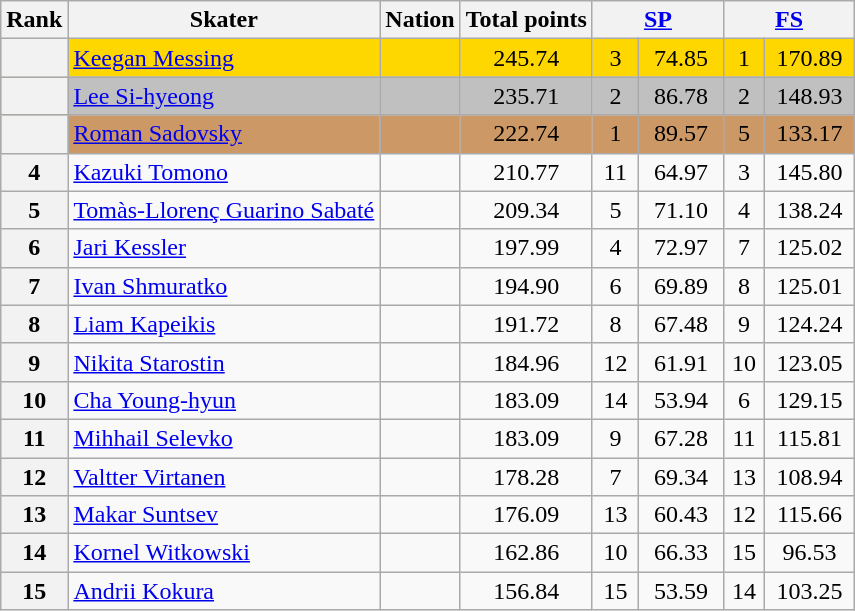<table class="wikitable sortable" style="text-align:left">
<tr>
<th scope="col">Rank</th>
<th scope="col">Skater</th>
<th scope="col">Nation</th>
<th scope="col">Total points</th>
<th scope="col" colspan="2" width="80px"><a href='#'>SP</a></th>
<th scope="col" colspan="2" width="80px"><a href='#'>FS</a></th>
</tr>
<tr bgcolor="gold">
<th scope="row"></th>
<td><a href='#'>Keegan Messing</a></td>
<td></td>
<td align="center">245.74</td>
<td align="center">3</td>
<td align="center">74.85</td>
<td align="center">1</td>
<td align="center">170.89</td>
</tr>
<tr bgcolor="silver">
<th scope="row"></th>
<td><a href='#'>Lee Si-hyeong</a></td>
<td></td>
<td align="center">235.71</td>
<td align="center">2</td>
<td align="center">86.78</td>
<td align="center">2</td>
<td align="center">148.93</td>
</tr>
<tr bgcolor="cc9966">
<th scope="row"></th>
<td><a href='#'>Roman Sadovsky</a></td>
<td></td>
<td align="center">222.74</td>
<td align="center">1</td>
<td align="center">89.57</td>
<td align="center">5</td>
<td align="center">133.17</td>
</tr>
<tr>
<th scope="row">4</th>
<td><a href='#'>Kazuki Tomono</a></td>
<td></td>
<td align="center">210.77</td>
<td align="center">11</td>
<td align="center">64.97</td>
<td align="center">3</td>
<td align="center">145.80</td>
</tr>
<tr>
<th scope="row">5</th>
<td><a href='#'>Tomàs-Llorenç Guarino Sabaté</a></td>
<td></td>
<td align="center">209.34</td>
<td align="center">5</td>
<td align="center">71.10</td>
<td align="center">4</td>
<td align="center">138.24</td>
</tr>
<tr>
<th scope="row">6</th>
<td><a href='#'>Jari Kessler</a></td>
<td></td>
<td align="center">197.99</td>
<td align="center">4</td>
<td align="center">72.97</td>
<td align="center">7</td>
<td align="center">125.02</td>
</tr>
<tr>
<th scope="row">7</th>
<td><a href='#'>Ivan Shmuratko</a></td>
<td></td>
<td align="center">194.90</td>
<td align="center">6</td>
<td align="center">69.89</td>
<td align="center">8</td>
<td align="center">125.01</td>
</tr>
<tr>
<th scope="row">8</th>
<td><a href='#'>Liam Kapeikis</a></td>
<td></td>
<td align="center">191.72</td>
<td align="center">8</td>
<td align="center">67.48</td>
<td align="center">9</td>
<td align="center">124.24</td>
</tr>
<tr>
<th scope="row">9</th>
<td><a href='#'>Nikita Starostin</a></td>
<td></td>
<td align="center">184.96</td>
<td align="center">12</td>
<td align="center">61.91</td>
<td align="center">10</td>
<td align="center">123.05</td>
</tr>
<tr>
<th scope="row">10</th>
<td><a href='#'>Cha Young-hyun</a></td>
<td></td>
<td align="center">183.09</td>
<td align="center">14</td>
<td align="center">53.94</td>
<td align="center">6</td>
<td align="center">129.15</td>
</tr>
<tr>
<th scope="row">11</th>
<td><a href='#'>Mihhail Selevko</a></td>
<td></td>
<td align="center">183.09</td>
<td align="center">9</td>
<td align="center">67.28</td>
<td align="center">11</td>
<td align="center">115.81</td>
</tr>
<tr>
<th scope="row">12</th>
<td><a href='#'>Valtter Virtanen</a></td>
<td></td>
<td align="center">178.28</td>
<td align="center">7</td>
<td align="center">69.34</td>
<td align="center">13</td>
<td align="center">108.94</td>
</tr>
<tr>
<th scope="row">13</th>
<td><a href='#'>Makar Suntsev</a></td>
<td></td>
<td align="center">176.09</td>
<td align="center">13</td>
<td align="center">60.43</td>
<td align="center">12</td>
<td align="center">115.66</td>
</tr>
<tr>
<th scope="row">14</th>
<td><a href='#'>Kornel Witkowski</a></td>
<td></td>
<td align="center">162.86</td>
<td align="center">10</td>
<td align="center">66.33</td>
<td align="center">15</td>
<td align="center">96.53</td>
</tr>
<tr>
<th scope="row">15</th>
<td><a href='#'>Andrii Kokura</a></td>
<td></td>
<td align="center">156.84</td>
<td align="center">15</td>
<td align="center">53.59</td>
<td align="center">14</td>
<td align="center">103.25</td>
</tr>
</table>
